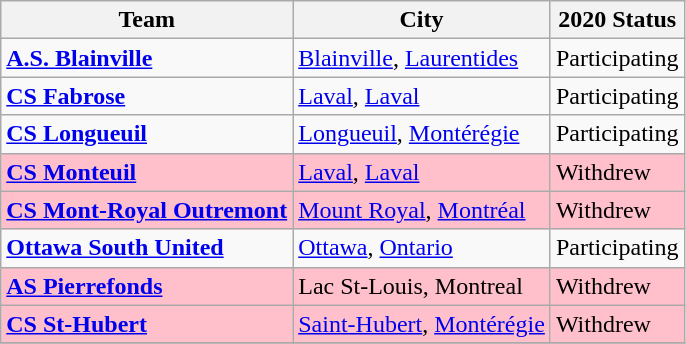<table class="wikitable" style="text-align:left">
<tr>
<th style="background:">Team</th>
<th style="background:">City</th>
<th style="background:">2020 Status</th>
</tr>
<tr>
<td><strong><a href='#'>A.S. Blainville</a></strong></td>
<td><a href='#'>Blainville</a>, <a href='#'>Laurentides</a></td>
<td>Participating</td>
</tr>
<tr>
<td><strong><a href='#'>CS Fabrose</a></strong></td>
<td><a href='#'>Laval</a>, <a href='#'>Laval</a></td>
<td>Participating</td>
</tr>
<tr>
<td><strong><a href='#'>CS Longueuil</a></strong></td>
<td><a href='#'>Longueuil</a>, <a href='#'>Montérégie</a></td>
<td>Participating</td>
</tr>
<tr>
<td style="background: pink;"><strong><a href='#'>CS Monteuil</a></strong></td>
<td style="background: pink;"><a href='#'>Laval</a>, <a href='#'>Laval</a></td>
<td style="background: pink;">Withdrew</td>
</tr>
<tr>
<td style="background: pink;"><strong><a href='#'>CS Mont-Royal Outremont</a></strong></td>
<td style="background: pink;"><a href='#'>Mount Royal</a>, <a href='#'>Montréal</a></td>
<td style="background: pink;">Withdrew</td>
</tr>
<tr>
<td><strong><a href='#'>Ottawa South United</a></strong></td>
<td><a href='#'>Ottawa</a>, <a href='#'>Ontario</a></td>
<td>Participating</td>
</tr>
<tr>
<td style="background: pink;"><strong><a href='#'>AS Pierrefonds</a></strong></td>
<td style="background: pink;">Lac St-Louis, Montreal</td>
<td style="background: pink;">Withdrew</td>
</tr>
<tr>
<td style="background: pink;"><strong><a href='#'>CS St-Hubert</a></strong></td>
<td style="background: pink;"><a href='#'>Saint-Hubert</a>,  <a href='#'>Montérégie</a></td>
<td style="background: pink;">Withdrew</td>
</tr>
<tr>
</tr>
</table>
